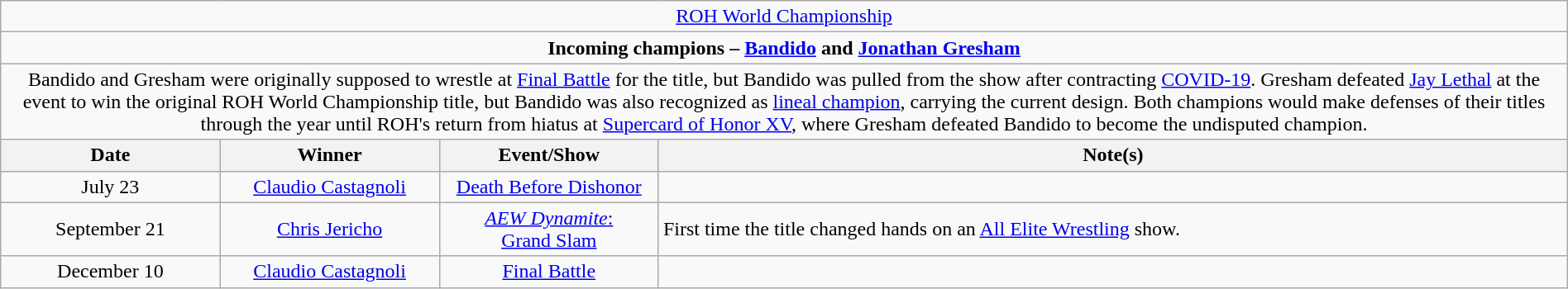<table class="wikitable" style="text-align:center; width:100%;">
<tr>
<td colspan="4" style="text-align: center;"><a href='#'>ROH World Championship</a></td>
</tr>
<tr>
<td colspan="4" style="text-align: center;"><strong>Incoming champions – <a href='#'>Bandido</a> and <a href='#'>Jonathan Gresham</a></strong></td>
</tr>
<tr>
<td colspan=4>Bandido and Gresham were originally supposed to wrestle at <a href='#'>Final Battle</a> for the title, but Bandido was pulled from the show after contracting <a href='#'>COVID-19</a>. Gresham defeated <a href='#'>Jay Lethal</a> at the event to win the original ROH World Championship title, but Bandido was also recognized as <a href='#'>lineal champion</a>, carrying the current design. Both champions would make defenses of their titles through the year until ROH's return from hiatus at <a href='#'>Supercard of Honor XV</a>, where Gresham defeated Bandido to become the undisputed champion.</td>
</tr>
<tr>
<th width=14%>Date</th>
<th width=14%>Winner</th>
<th width=14%>Event/Show</th>
<th width=58%>Note(s)</th>
</tr>
<tr>
<td>July 23</td>
<td><a href='#'>Claudio Castagnoli</a></td>
<td><a href='#'>Death Before Dishonor</a></td>
<td></td>
</tr>
<tr>
<td>September 21</td>
<td><a href='#'>Chris Jericho</a></td>
<td><a href='#'><em>AEW Dynamite</em>:<br>Grand Slam</a></td>
<td align=left>First time the title changed hands on an <a href='#'>All Elite Wrestling</a> show.</td>
</tr>
<tr>
<td>December 10</td>
<td><a href='#'>Claudio Castagnoli</a></td>
<td><a href='#'>Final Battle</a></td>
<td></td>
</tr>
</table>
